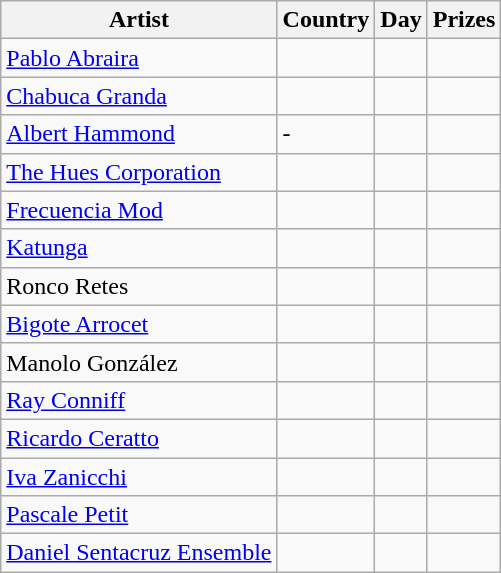<table class="wikitable">
<tr>
<th>Artist</th>
<th>Country</th>
<th>Day</th>
<th>Prizes</th>
</tr>
<tr>
<td><a href='#'>Pablo Abraira</a></td>
<td></td>
<td></td>
<td></td>
</tr>
<tr>
<td><a href='#'>Chabuca Granda</a></td>
<td></td>
<td></td>
<td></td>
</tr>
<tr>
<td><a href='#'>Albert Hammond</a></td>
<td>-</td>
<td></td>
<td></td>
</tr>
<tr>
<td><a href='#'>The Hues Corporation</a></td>
<td></td>
<td></td>
<td></td>
</tr>
<tr>
<td><a href='#'>Frecuencia Mod</a></td>
<td></td>
<td></td>
<td></td>
</tr>
<tr>
<td><a href='#'>Katunga</a></td>
<td></td>
<td></td>
<td></td>
</tr>
<tr>
<td>Ronco Retes</td>
<td></td>
<td></td>
<td></td>
</tr>
<tr>
<td><a href='#'>Bigote Arrocet</a></td>
<td></td>
<td></td>
<td></td>
</tr>
<tr>
<td>Manolo González</td>
<td></td>
<td></td>
<td></td>
</tr>
<tr>
<td><a href='#'>Ray Conniff</a></td>
<td></td>
<td></td>
<td></td>
</tr>
<tr>
<td><a href='#'>Ricardo Ceratto</a></td>
<td></td>
<td></td>
<td></td>
</tr>
<tr>
<td><a href='#'>Iva Zanicchi</a></td>
<td></td>
<td></td>
<td></td>
</tr>
<tr>
<td><a href='#'>Pascale Petit</a></td>
<td></td>
<td></td>
<td></td>
</tr>
<tr>
<td><a href='#'>Daniel Sentacruz Ensemble</a></td>
<td></td>
<td></td>
<td></td>
</tr>
</table>
